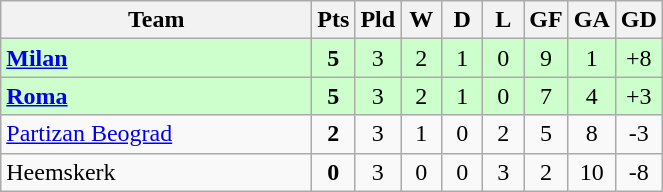<table class="wikitable" style="text-align:center;">
<tr>
<th width=200>Team</th>
<th width=20>Pts</th>
<th width=20>Pld</th>
<th width=20>W</th>
<th width=20>D</th>
<th width=20>L</th>
<th width=20>GF</th>
<th width=20>GA</th>
<th width=20>GD</th>
</tr>
<tr style="background:#ccffcc">
<td style="text-align:left"><strong> <a href='#'>Milan</a></strong></td>
<td><strong>5</strong></td>
<td>3</td>
<td>2</td>
<td>1</td>
<td>0</td>
<td>9</td>
<td>1</td>
<td>+8</td>
</tr>
<tr style="background:#ccffcc">
<td style="text-align:left"><strong> <a href='#'>Roma</a></strong></td>
<td><strong>5</strong></td>
<td>3</td>
<td>2</td>
<td>1</td>
<td>0</td>
<td>7</td>
<td>4</td>
<td>+3</td>
</tr>
<tr>
<td style="text-align:left"> <a href='#'>Partizan Beograd</a></td>
<td><strong>2</strong></td>
<td>3</td>
<td>1</td>
<td>0</td>
<td>2</td>
<td>5</td>
<td>8</td>
<td>-3</td>
</tr>
<tr>
<td style="text-align:left"> Heemskerk</td>
<td><strong>0</strong></td>
<td>3</td>
<td>0</td>
<td>0</td>
<td>3</td>
<td>2</td>
<td>10</td>
<td>-8</td>
</tr>
</table>
